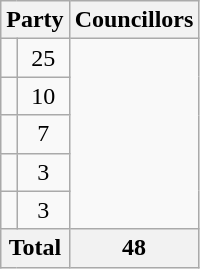<table class="wikitable">
<tr>
<th colspan=2>Party</th>
<th>Councillors</th>
</tr>
<tr>
<td></td>
<td align=center>25</td>
</tr>
<tr>
<td></td>
<td align=center>10</td>
</tr>
<tr>
<td></td>
<td align=center>7</td>
</tr>
<tr>
<td></td>
<td align=center>3</td>
</tr>
<tr>
<td></td>
<td align=center>3</td>
</tr>
<tr>
<th colspan=2>Total</th>
<th align=center>48</th>
</tr>
</table>
